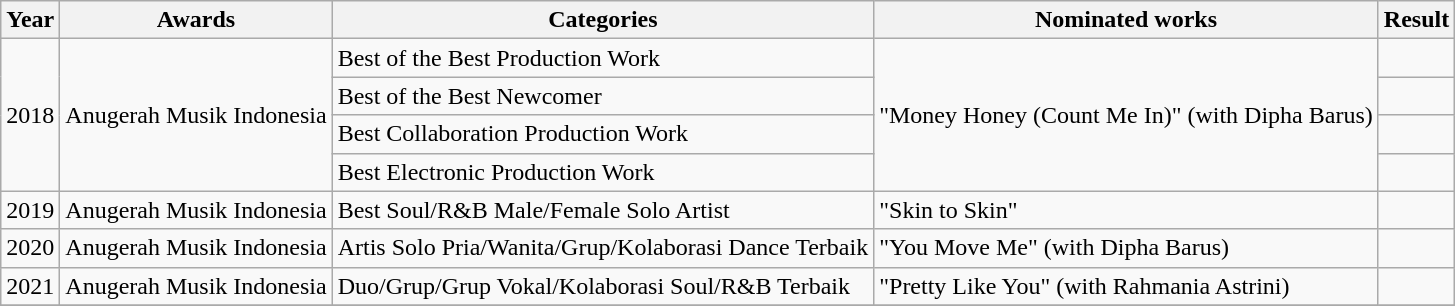<table class="wikitable">
<tr>
<th>Year</th>
<th>Awards</th>
<th>Categories</th>
<th>Nominated works</th>
<th>Result</th>
</tr>
<tr>
<td rowspan="4">2018</td>
<td rowspan="4">Anugerah Musik Indonesia</td>
<td>Best of the Best Production Work</td>
<td rowspan="4">"Money Honey (Count Me In)" (with Dipha Barus)</td>
<td></td>
</tr>
<tr>
<td>Best of the Best Newcomer</td>
<td></td>
</tr>
<tr>
<td>Best Collaboration Production Work</td>
<td></td>
</tr>
<tr>
<td>Best Electronic Production Work</td>
<td></td>
</tr>
<tr>
<td>2019</td>
<td>Anugerah Musik Indonesia</td>
<td>Best Soul/R&B Male/Female Solo Artist</td>
<td>"Skin to Skin"</td>
<td></td>
</tr>
<tr>
<td>2020</td>
<td>Anugerah Musik Indonesia</td>
<td>Artis Solo Pria/Wanita/Grup/Kolaborasi Dance Terbaik</td>
<td>"You Move Me" (with Dipha Barus)</td>
<td></td>
</tr>
<tr>
<td>2021</td>
<td>Anugerah Musik Indonesia</td>
<td>Duo/Grup/Grup Vokal/Kolaborasi Soul/R&B Terbaik</td>
<td>"Pretty Like You" (with Rahmania Astrini)</td>
<td></td>
</tr>
<tr>
</tr>
</table>
